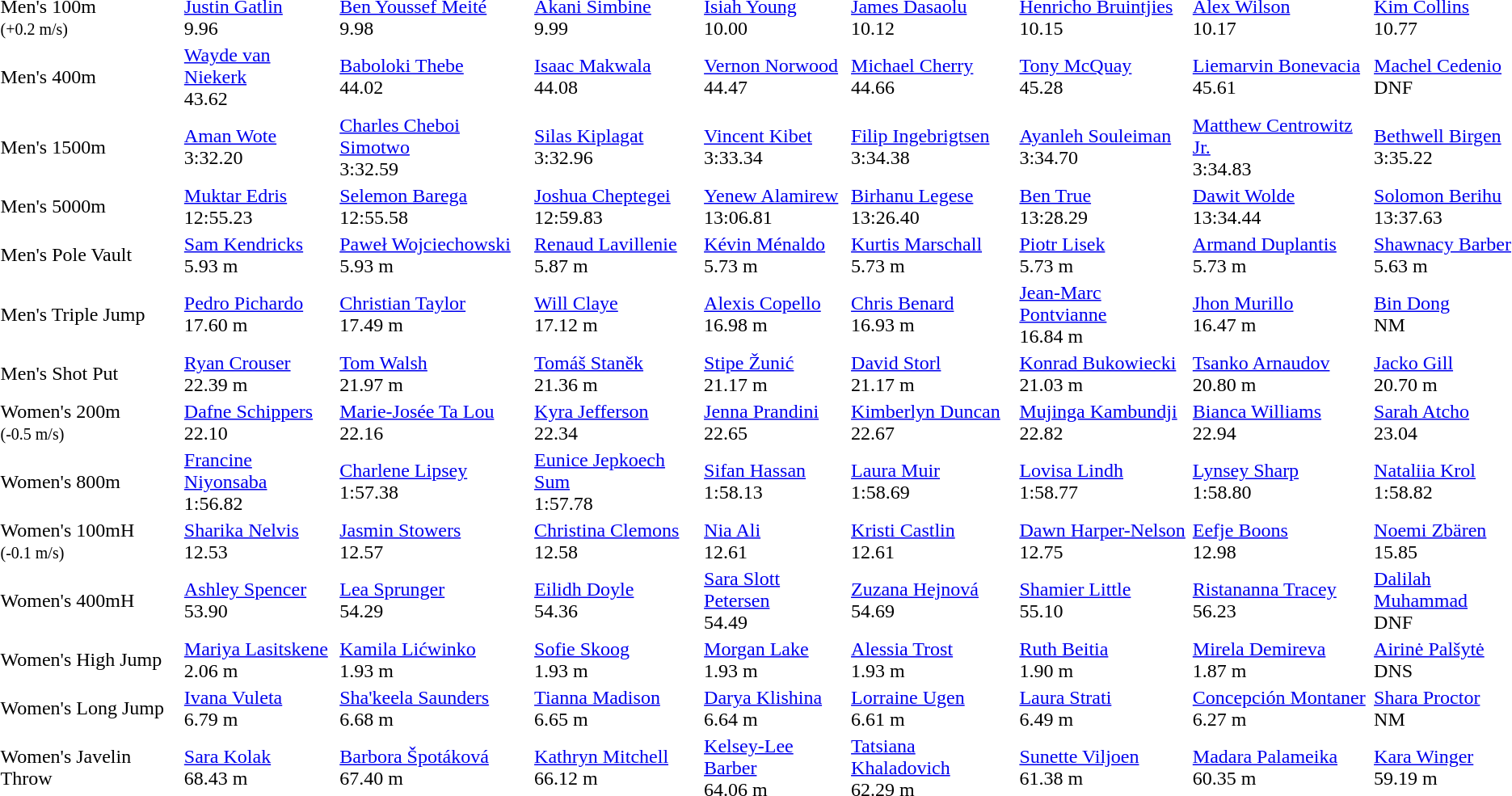<table>
<tr>
<td>Men's 100m<br><small>(+0.2 m/s)</small></td>
<td><a href='#'>Justin Gatlin</a><br>  9.96</td>
<td><a href='#'>Ben Youssef Meité</a><br>  9.98</td>
<td><a href='#'>Akani Simbine</a><br>  9.99</td>
<td><a href='#'>Isiah Young</a><br>  10.00</td>
<td><a href='#'>James Dasaolu</a><br>  10.12</td>
<td><a href='#'>Henricho Bruintjies</a><br>  10.15</td>
<td><a href='#'>Alex Wilson</a><br>  10.17</td>
<td><a href='#'>Kim Collins</a><br>  10.77</td>
</tr>
<tr>
<td>Men's 400m</td>
<td><a href='#'>Wayde van Niekerk</a><br>  43.62</td>
<td><a href='#'>Baboloki Thebe</a><br>  44.02</td>
<td><a href='#'>Isaac Makwala</a><br>  44.08</td>
<td><a href='#'>Vernon Norwood</a><br>  44.47</td>
<td><a href='#'>Michael Cherry</a><br>  44.66</td>
<td><a href='#'>Tony McQuay</a><br>  45.28</td>
<td><a href='#'>Liemarvin Bonevacia</a><br>  45.61</td>
<td><a href='#'>Machel Cedenio</a><br>  DNF</td>
</tr>
<tr>
<td>Men's 1500m</td>
<td><a href='#'>Aman Wote</a><br>  3:32.20</td>
<td><a href='#'>Charles Cheboi Simotwo</a><br>  3:32.59</td>
<td><a href='#'>Silas Kiplagat</a><br>  3:32.96</td>
<td><a href='#'>Vincent Kibet</a><br>  3:33.34</td>
<td><a href='#'>Filip Ingebrigtsen</a><br>  3:34.38</td>
<td><a href='#'>Ayanleh Souleiman</a><br>  3:34.70</td>
<td><a href='#'>Matthew Centrowitz Jr.</a><br>  3:34.83</td>
<td><a href='#'>Bethwell Birgen</a><br>  3:35.22</td>
</tr>
<tr>
<td>Men's 5000m</td>
<td><a href='#'>Muktar Edris</a><br>  12:55.23</td>
<td><a href='#'>Selemon Barega</a><br>  12:55.58</td>
<td><a href='#'>Joshua Cheptegei</a><br>  12:59.83</td>
<td><a href='#'>Yenew Alamirew</a><br>  13:06.81</td>
<td><a href='#'>Birhanu Legese</a><br>  13:26.40</td>
<td><a href='#'>Ben True</a><br>  13:28.29</td>
<td><a href='#'>Dawit Wolde</a><br>  13:34.44</td>
<td><a href='#'>Solomon Berihu</a><br>  13:37.63</td>
</tr>
<tr>
<td>Men's Pole Vault</td>
<td><a href='#'>Sam Kendricks</a><br>  5.93 m</td>
<td><a href='#'>Paweł Wojciechowski</a><br>  5.93 m</td>
<td><a href='#'>Renaud Lavillenie</a><br>  5.87 m</td>
<td><a href='#'>Kévin Ménaldo</a><br>  5.73 m</td>
<td><a href='#'>Kurtis Marschall</a><br>  5.73 m</td>
<td><a href='#'>Piotr Lisek</a><br>  5.73 m</td>
<td><a href='#'>Armand Duplantis</a><br>  5.73 m</td>
<td><a href='#'>Shawnacy Barber</a><br>  5.63 m</td>
</tr>
<tr>
<td>Men's Triple Jump</td>
<td><a href='#'>Pedro Pichardo</a><br>  17.60 m</td>
<td><a href='#'>Christian Taylor</a><br>  17.49 m</td>
<td><a href='#'>Will Claye</a><br>  17.12 m</td>
<td><a href='#'>Alexis Copello</a><br>  16.98 m</td>
<td><a href='#'>Chris Benard</a><br>  16.93 m</td>
<td><a href='#'>Jean-Marc Pontvianne</a><br>  16.84 m</td>
<td><a href='#'>Jhon Murillo</a><br>  16.47 m</td>
<td><a href='#'>Bin Dong</a><br>  NM</td>
</tr>
<tr>
<td>Men's Shot Put</td>
<td><a href='#'>Ryan Crouser</a><br>  22.39 m</td>
<td><a href='#'>Tom Walsh</a><br>  21.97 m</td>
<td><a href='#'>Tomáš Staněk</a><br>  21.36 m</td>
<td><a href='#'>Stipe Žunić</a><br>  21.17 m</td>
<td><a href='#'>David Storl</a><br>  21.17 m</td>
<td><a href='#'>Konrad Bukowiecki</a><br>  21.03 m</td>
<td><a href='#'>Tsanko Arnaudov</a><br>  20.80 m</td>
<td><a href='#'>Jacko Gill</a><br>  20.70 m</td>
</tr>
<tr>
<td>Women's 200m<br><small>(-0.5 m/s)</small></td>
<td><a href='#'>Dafne Schippers</a><br>  22.10</td>
<td><a href='#'>Marie-Josée Ta Lou</a><br>  22.16</td>
<td><a href='#'>Kyra Jefferson</a><br>  22.34</td>
<td><a href='#'>Jenna Prandini</a><br>  22.65</td>
<td><a href='#'>Kimberlyn Duncan</a><br>  22.67</td>
<td><a href='#'>Mujinga Kambundji</a><br>  22.82</td>
<td><a href='#'>Bianca Williams</a><br>  22.94</td>
<td><a href='#'>Sarah Atcho</a><br>  23.04</td>
</tr>
<tr>
<td>Women's 800m</td>
<td><a href='#'>Francine Niyonsaba</a><br>  1:56.82</td>
<td><a href='#'>Charlene Lipsey</a><br>  1:57.38</td>
<td><a href='#'>Eunice Jepkoech Sum</a><br>  1:57.78</td>
<td><a href='#'>Sifan Hassan</a><br>  1:58.13</td>
<td><a href='#'>Laura Muir</a><br>  1:58.69</td>
<td><a href='#'>Lovisa Lindh</a><br>  1:58.77</td>
<td><a href='#'>Lynsey Sharp</a><br>  1:58.80</td>
<td><a href='#'>Natalіia Krol</a><br>  1:58.82</td>
</tr>
<tr>
<td>Women's 100mH<br><small>(-0.1 m/s)</small></td>
<td><a href='#'>Sharika Nelvis</a><br>  12.53</td>
<td><a href='#'>Jasmin Stowers</a><br>  12.57</td>
<td><a href='#'>Christina Clemons</a><br>  12.58</td>
<td><a href='#'>Nia Ali</a><br>  12.61</td>
<td><a href='#'>Kristi Castlin</a><br>  12.61</td>
<td><a href='#'>Dawn Harper-Nelson</a><br>  12.75</td>
<td><a href='#'>Eefje Boons</a><br>  12.98</td>
<td><a href='#'>Noemi Zbären</a><br>  15.85</td>
</tr>
<tr>
<td>Women's 400mH</td>
<td><a href='#'>Ashley Spencer</a><br>  53.90</td>
<td><a href='#'>Lea Sprunger</a><br>  54.29</td>
<td><a href='#'>Eilidh Doyle</a><br>  54.36</td>
<td><a href='#'>Sara Slott Petersen</a><br>  54.49</td>
<td><a href='#'>Zuzana Hejnová</a><br>  54.69</td>
<td><a href='#'>Shamier Little</a><br>  55.10</td>
<td><a href='#'>Ristananna Tracey</a><br>  56.23</td>
<td><a href='#'>Dalilah Muhammad</a><br>  DNF</td>
</tr>
<tr>
<td>Women's High Jump</td>
<td><a href='#'>Mariya Lasitskene</a><br>  2.06 m</td>
<td><a href='#'>Kamila Lićwinko</a><br>  1.93 m</td>
<td><a href='#'>Sofie Skoog</a><br>  1.93 m</td>
<td><a href='#'>Morgan Lake</a><br>  1.93 m</td>
<td><a href='#'>Alessia Trost</a><br>  1.93 m</td>
<td><a href='#'>Ruth Beitia</a><br>  1.90 m</td>
<td><a href='#'>Mirela Demireva</a><br>  1.87 m</td>
<td><a href='#'>Airinė Palšytė</a><br>  DNS</td>
</tr>
<tr>
<td>Women's Long Jump</td>
<td><a href='#'>Ivana Vuleta</a><br>  6.79 m</td>
<td><a href='#'>Sha'keela Saunders</a><br>  6.68 m</td>
<td><a href='#'>Tianna Madison</a><br>  6.65 m</td>
<td><a href='#'>Darya Klishina</a><br>  6.64 m</td>
<td><a href='#'>Lorraine Ugen</a><br>  6.61 m</td>
<td><a href='#'>Laura Strati</a><br>  6.49 m</td>
<td><a href='#'>Concepción Montaner</a><br>  6.27 m</td>
<td><a href='#'>Shara Proctor</a><br>  NM</td>
</tr>
<tr>
<td>Women's Javelin Throw</td>
<td><a href='#'>Sara Kolak</a><br>  68.43 m</td>
<td><a href='#'>Barbora Špotáková</a><br>  67.40 m</td>
<td><a href='#'>Kathryn Mitchell</a><br>  66.12 m</td>
<td><a href='#'>Kelsey-Lee Barber</a><br>  64.06 m</td>
<td><a href='#'>Tatsiana Khaladovich</a><br>  62.29 m</td>
<td><a href='#'>Sunette Viljoen</a><br>  61.38 m</td>
<td><a href='#'>Madara Palameika</a><br>  60.35 m</td>
<td><a href='#'>Kara Winger</a><br>  59.19 m</td>
</tr>
</table>
